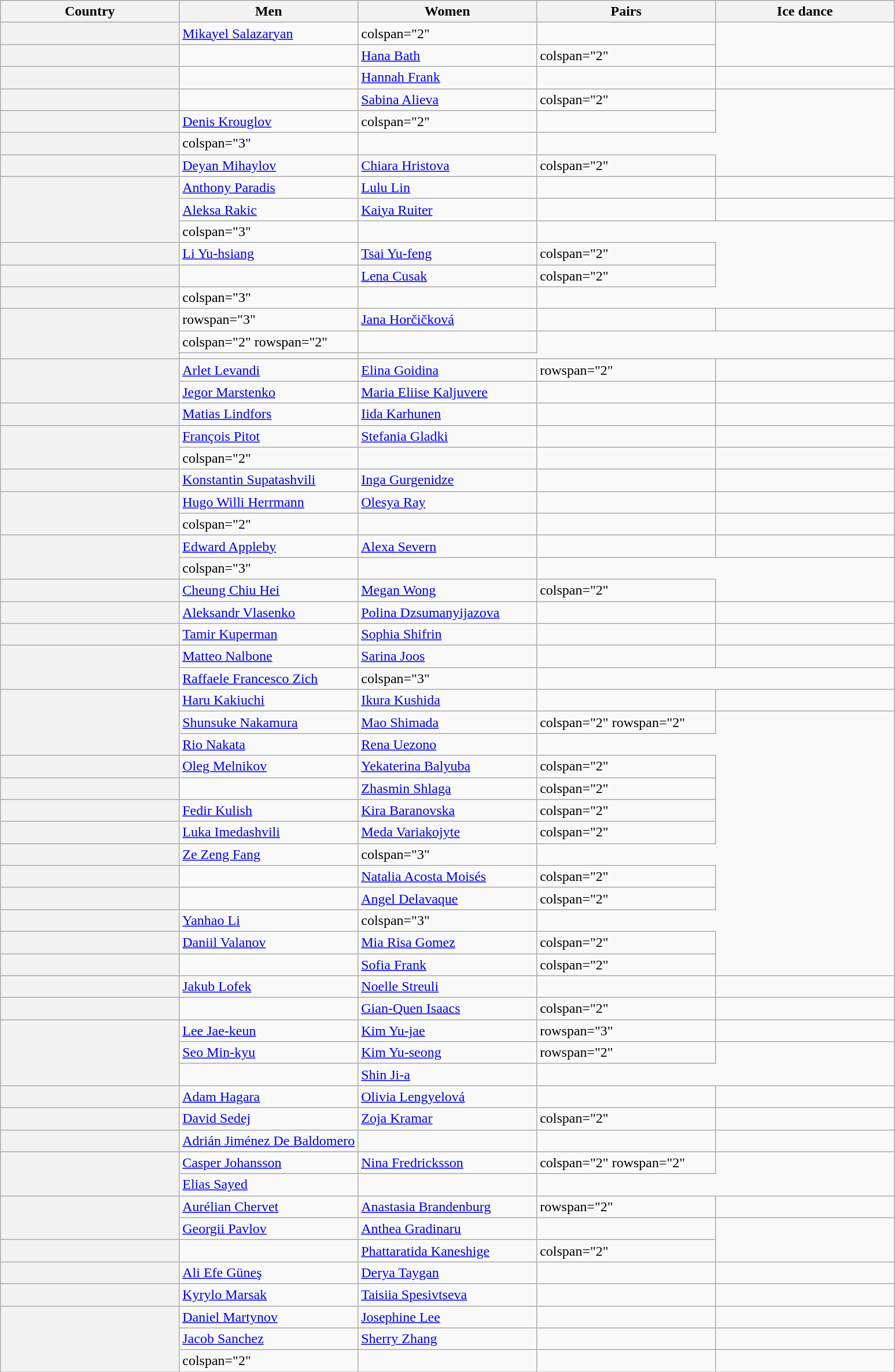<table class="wikitable sortable" style="text-align:left width:100%">
<tr>
<th scope="col" style="width:20%">Country</th>
<th scope="col" style="width:20%">Men</th>
<th scope="col" style="width:20%">Women</th>
<th scope="col" style="width:20%">Pairs</th>
<th scope="col" style="width:20%">Ice dance</th>
</tr>
<tr>
<th scope="row" style="text-align:left"></th>
<td><a href='#'>Mikayel Salazaryan</a></td>
<td>colspan="2" </td>
<td></td>
</tr>
<tr>
<th scope="row" style="text-align:left"></th>
<td></td>
<td><a href='#'>Hana Bath</a></td>
<td>colspan="2" </td>
</tr>
<tr>
<th scope="row" style="text-align:left"></th>
<td></td>
<td><a href='#'>Hannah Frank</a></td>
<td></td>
<td></td>
</tr>
<tr>
<th scope="row" style="text-align:left"></th>
<td></td>
<td><a href='#'>Sabina Alieva</a></td>
<td>colspan="2" </td>
</tr>
<tr>
<th scope="row" style="text-align:left"></th>
<td><a href='#'>Denis Krouglov</a></td>
<td>colspan="2" </td>
<td></td>
</tr>
<tr>
<th scope="row" style="text-align:left"></th>
<td>colspan="3" </td>
<td></td>
</tr>
<tr>
<th scope="row" style="text-align:left"></th>
<td><a href='#'>Deyan Mihaylov</a></td>
<td><a href='#'>Chiara Hristova</a></td>
<td>colspan="2" </td>
</tr>
<tr>
<th rowspan="3" scope="row" style="text-align:left"></th>
<td><a href='#'>Anthony Paradis</a></td>
<td><a href='#'>Lulu Lin</a></td>
<td></td>
<td></td>
</tr>
<tr>
<td><a href='#'>Aleksa Rakic</a></td>
<td><a href='#'>Kaiya Ruiter</a></td>
<td></td>
<td></td>
</tr>
<tr>
<td>colspan="3" </td>
<td></td>
</tr>
<tr>
<th scope="row" style="text-align:left"></th>
<td><a href='#'>Li Yu-hsiang</a></td>
<td><a href='#'>Tsai Yu-feng</a></td>
<td>colspan="2" </td>
</tr>
<tr>
<th scope="row" style="text-align:left"></th>
<td></td>
<td><a href='#'>Lena Cusak</a></td>
<td>colspan="2" </td>
</tr>
<tr>
<th scope="row" style="text-align:left"></th>
<td>colspan="3" </td>
<td></td>
</tr>
<tr>
<th rowspan="3" scope="row" style="text-align:left"></th>
<td>rowspan="3" </td>
<td><a href='#'>Jana Horčičková</a></td>
<td></td>
<td></td>
</tr>
<tr>
<td>colspan="2" rowspan="2" </td>
<td></td>
</tr>
<tr>
<td></td>
</tr>
<tr>
<th rowspan="2" scope="row" style="text-align:left"></th>
<td><a href='#'>Arlet Levandi</a></td>
<td><a href='#'>Elina Goidina</a></td>
<td>rowspan="2" </td>
<td></td>
</tr>
<tr>
<td><a href='#'>Jegor Marstenko</a></td>
<td><a href='#'>Maria Eliise Kaljuvere</a></td>
<td></td>
</tr>
<tr>
<th scope="row" style="text-align:left"></th>
<td><a href='#'>Matias Lindfors</a></td>
<td><a href='#'>Iida Karhunen</a></td>
<td></td>
<td></td>
</tr>
<tr>
<th rowspan="2" scope="row" style="text-align:left"></th>
<td><a href='#'>François Pitot</a></td>
<td><a href='#'>Stefania Gladki</a></td>
<td></td>
<td></td>
</tr>
<tr>
<td>colspan="2" </td>
<td></td>
<td></td>
</tr>
<tr>
<th scope="row" style="text-align:left"></th>
<td><a href='#'>Konstantin Supatashvili</a></td>
<td><a href='#'>Inga Gurgenidze</a></td>
<td></td>
<td></td>
</tr>
<tr>
<th rowspan="2" scope="row" style="text-align:left"></th>
<td><a href='#'>Hugo Willi Herrmann</a></td>
<td><a href='#'>Olesya Ray</a></td>
<td></td>
<td></td>
</tr>
<tr>
<td>colspan="2" </td>
<td></td>
<td></td>
</tr>
<tr>
<th rowspan="2" scope="row" style="text-align:left"></th>
<td><a href='#'>Edward Appleby</a></td>
<td><a href='#'>Alexa Severn</a></td>
<td></td>
<td></td>
</tr>
<tr>
<td>colspan="3" </td>
<td></td>
</tr>
<tr>
<th scope="row" style="text-align:left"></th>
<td><a href='#'>Cheung Chiu Hei</a></td>
<td><a href='#'>Megan Wong</a></td>
<td>colspan="2" </td>
</tr>
<tr>
<th scope="row" style="text-align:left"></th>
<td><a href='#'>Aleksandr Vlasenko</a></td>
<td><a href='#'>Polina Dzsumanyijazova</a></td>
<td></td>
<td></td>
</tr>
<tr>
<th scope="row" style="text-align:left"></th>
<td><a href='#'>Tamir Kuperman</a></td>
<td><a href='#'>Sophia Shifrin</a></td>
<td></td>
<td></td>
</tr>
<tr>
<th rowspan="2" scope="row" style="text-align:left"></th>
<td><a href='#'>Matteo Nalbone</a></td>
<td><a href='#'>Sarina Joos</a></td>
<td></td>
<td></td>
</tr>
<tr>
<td><a href='#'>Raffaele Francesco Zich</a></td>
<td>colspan="3" </td>
</tr>
<tr>
<th rowspan="3" scope="row" style="text-align:left"></th>
<td><a href='#'>Haru Kakiuchi</a></td>
<td><a href='#'>Ikura Kushida</a></td>
<td></td>
<td></td>
</tr>
<tr>
<td><a href='#'>Shunsuke Nakamura</a></td>
<td><a href='#'>Mao Shimada</a></td>
<td>colspan="2"  rowspan="2" </td>
</tr>
<tr>
<td><a href='#'>Rio Nakata</a></td>
<td><a href='#'>Rena Uezono</a></td>
</tr>
<tr>
<th scope="row" style="text-align:left"></th>
<td><a href='#'>Oleg Melnikov</a></td>
<td><a href='#'>Yekaterina Balyuba</a></td>
<td>colspan="2" </td>
</tr>
<tr>
<th scope="row" style="text-align:left"></th>
<td></td>
<td><a href='#'>Zhasmin Shlaga</a></td>
<td>colspan="2" </td>
</tr>
<tr>
<th scope="row" style="text-align:left"></th>
<td><a href='#'>Fedir Kulish</a></td>
<td><a href='#'>Kira Baranovska</a></td>
<td>colspan="2" </td>
</tr>
<tr>
<th scope="row" style="text-align:left"></th>
<td><a href='#'>Luka Imedashvili</a></td>
<td><a href='#'>Meda Variakojyte</a></td>
<td>colspan="2" </td>
</tr>
<tr>
<th scope="row" style="text-align:left"></th>
<td><a href='#'>Ze Zeng Fang</a></td>
<td>colspan="3" </td>
</tr>
<tr>
<th scope="row" style="text-align:left"></th>
<td></td>
<td><a href='#'>Natalia Acosta Moisés</a></td>
<td>colspan="2" </td>
</tr>
<tr>
<th scope="row" style="text-align:left"></th>
<td></td>
<td><a href='#'>Angel Delavaque</a></td>
<td>colspan="2" </td>
</tr>
<tr>
<th scope="row" style="text-align:left"></th>
<td><a href='#'>Yanhao Li</a></td>
<td>colspan="3" </td>
</tr>
<tr>
<th scope="row" style="text-align:left"></th>
<td><a href='#'>Daniil Valanov</a></td>
<td><a href='#'>Mia Risa Gomez</a></td>
<td>colspan="2" </td>
</tr>
<tr>
<th scope="row" style="text-align:left"></th>
<td></td>
<td><a href='#'>Sofia Frank</a></td>
<td>colspan="2" </td>
</tr>
<tr>
<th scope="row" style="text-align:left"></th>
<td><a href='#'>Jakub Lofek</a></td>
<td><a href='#'>Noelle Streuli</a></td>
<td></td>
<td></td>
</tr>
<tr>
<th scope="row" style="text-align:left"></th>
<td></td>
<td><a href='#'>Gian-Quen Isaacs</a></td>
<td>colspan="2" </td>
</tr>
<tr>
<th rowspan="3" scope="row" style="text-align:left"></th>
<td><a href='#'>Lee Jae-keun</a></td>
<td><a href='#'>Kim Yu-jae</a></td>
<td>rowspan="3" </td>
<td></td>
</tr>
<tr>
<td><a href='#'>Seo Min-kyu</a></td>
<td><a href='#'>Kim Yu-seong</a></td>
<td>rowspan="2" </td>
</tr>
<tr>
<td></td>
<td><a href='#'>Shin Ji-a</a></td>
</tr>
<tr>
<th scope="row" style="text-align:left"></th>
<td><a href='#'>Adam Hagara</a></td>
<td><a href='#'>Olivia Lengyelová</a></td>
<td></td>
<td></td>
</tr>
<tr>
<th scope="row" style="text-align:left"></th>
<td><a href='#'>David Sedej</a></td>
<td><a href='#'>Zoja Kramar</a></td>
<td>colspan="2" </td>
</tr>
<tr>
<th scope="row" style="text-align:left"></th>
<td><a href='#'>Adrián Jiménez De Baldomero</a></td>
<td></td>
<td></td>
<td></td>
</tr>
<tr>
<th rowspan="2" scope="row" style="text-align:left"></th>
<td><a href='#'>Casper Johansson</a></td>
<td><a href='#'>Nina Fredricksson</a></td>
<td>colspan="2" rowspan="2" </td>
</tr>
<tr>
<td><a href='#'>Elias Sayed</a></td>
<td></td>
</tr>
<tr>
<th rowspan="2" scope="row" style="text-align:left"></th>
<td><a href='#'>Aurélian Chervet</a></td>
<td><a href='#'>Anastasia Brandenburg</a></td>
<td>rowspan="2" </td>
<td></td>
</tr>
<tr>
<td><a href='#'>Georgii Pavlov</a></td>
<td><a href='#'>Anthea Gradinaru</a></td>
<td></td>
</tr>
<tr>
<th scope="row" style="text-align:left"></th>
<td></td>
<td><a href='#'>Phattaratida Kaneshige</a></td>
<td>colspan="2" </td>
</tr>
<tr>
<th scope="row" style="text-align:left"></th>
<td><a href='#'>Ali Efe Güneş</a></td>
<td><a href='#'>Derya Taygan</a></td>
<td></td>
<td></td>
</tr>
<tr>
<th scope="row" style="text-align:left"></th>
<td><a href='#'>Kyrylo Marsak</a></td>
<td><a href='#'>Taisiia Spesivtseva</a></td>
<td></td>
<td></td>
</tr>
<tr>
<th rowspan="3" style="text-align:left"></th>
<td><a href='#'>Daniel Martynov</a></td>
<td><a href='#'>Josephine Lee</a></td>
<td></td>
<td></td>
</tr>
<tr>
<td><a href='#'>Jacob Sanchez</a></td>
<td><a href='#'>Sherry Zhang</a></td>
<td></td>
<td></td>
</tr>
<tr>
<td>colspan="2" </td>
<td></td>
<td></td>
</tr>
</table>
